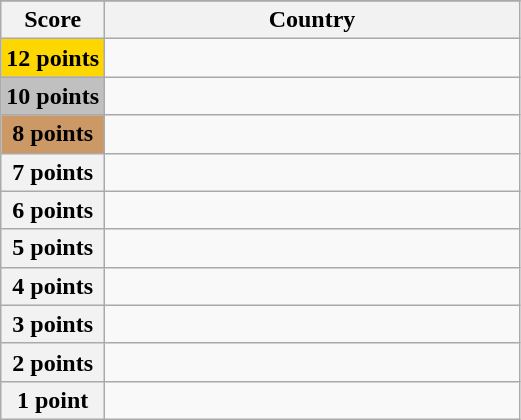<table class="wikitable">
<tr>
</tr>
<tr>
<th scope="col" width="20%">Score</th>
<th scope="col">Country</th>
</tr>
<tr>
<th scope="row" style="background:gold">12 points</th>
<td></td>
</tr>
<tr>
<th scope="row" style="background:silver">10 points</th>
<td></td>
</tr>
<tr>
<th scope="row" style="background:#CC9966">8 points</th>
<td></td>
</tr>
<tr>
<th scope="row">7 points</th>
<td></td>
</tr>
<tr>
<th scope="row">6 points</th>
<td></td>
</tr>
<tr>
<th scope="row">5 points</th>
<td></td>
</tr>
<tr>
<th scope="row">4 points</th>
<td></td>
</tr>
<tr>
<th scope="row">3 points</th>
<td></td>
</tr>
<tr>
<th scope="row">2 points</th>
<td></td>
</tr>
<tr>
<th scope="row">1 point</th>
<td></td>
</tr>
</table>
